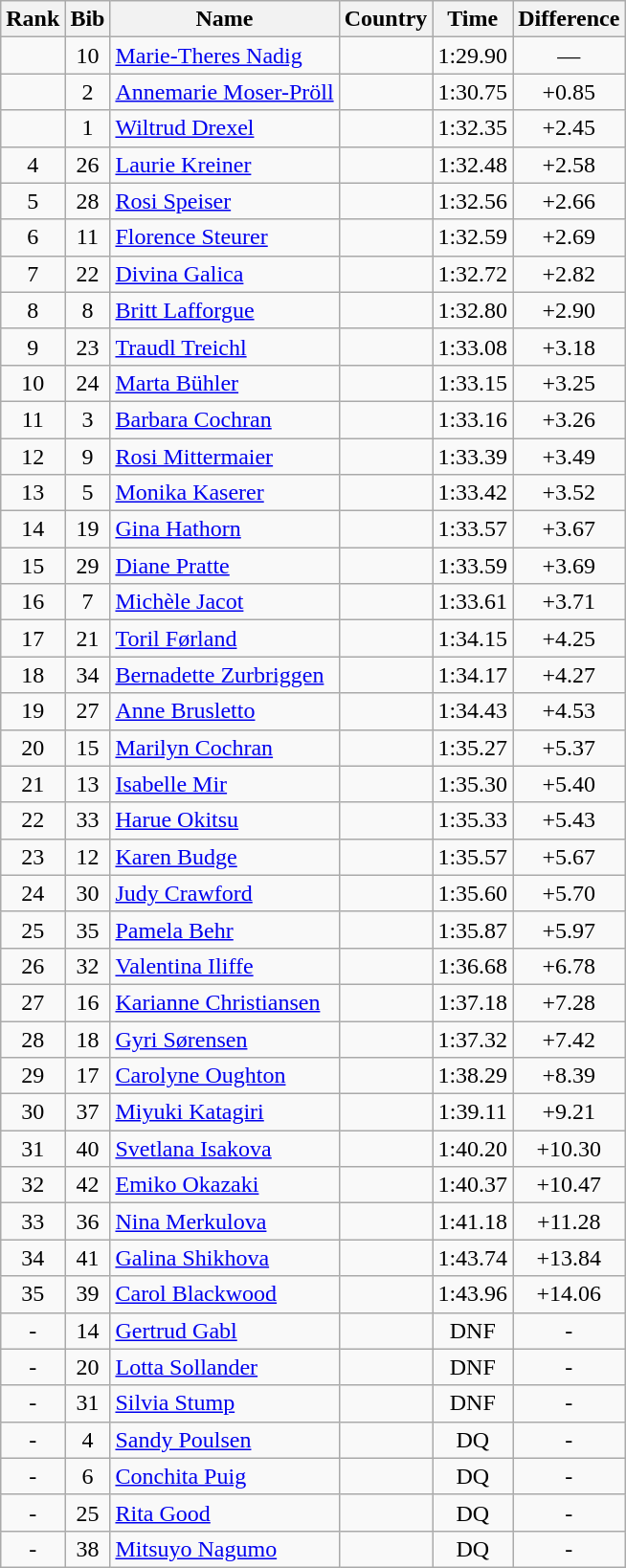<table class="wikitable sortable" style="text-align:center">
<tr>
<th>Rank</th>
<th>Bib</th>
<th>Name</th>
<th>Country</th>
<th>Time</th>
<th>Difference</th>
</tr>
<tr>
<td></td>
<td>10</td>
<td align=left><a href='#'>Marie-Theres Nadig</a></td>
<td align=left></td>
<td>1:29.90</td>
<td>—</td>
</tr>
<tr>
<td></td>
<td>2</td>
<td align=left><a href='#'>Annemarie Moser-Pröll</a></td>
<td align=left></td>
<td>1:30.75</td>
<td>+0.85</td>
</tr>
<tr>
<td></td>
<td>1</td>
<td align=left><a href='#'>Wiltrud Drexel</a></td>
<td align=left></td>
<td>1:32.35</td>
<td>+2.45</td>
</tr>
<tr>
<td>4</td>
<td>26</td>
<td align=left><a href='#'>Laurie Kreiner</a></td>
<td align=left></td>
<td>1:32.48</td>
<td>+2.58</td>
</tr>
<tr>
<td>5</td>
<td>28</td>
<td align=left><a href='#'>Rosi Speiser</a></td>
<td align=left></td>
<td>1:32.56</td>
<td>+2.66</td>
</tr>
<tr>
<td>6</td>
<td>11</td>
<td align=left><a href='#'>Florence Steurer</a></td>
<td align=left></td>
<td>1:32.59</td>
<td>+2.69</td>
</tr>
<tr>
<td>7</td>
<td>22</td>
<td align=left><a href='#'>Divina Galica</a></td>
<td align=left></td>
<td>1:32.72</td>
<td>+2.82</td>
</tr>
<tr>
<td>8</td>
<td>8</td>
<td align=left><a href='#'>Britt Lafforgue</a></td>
<td align=left></td>
<td>1:32.80</td>
<td>+2.90</td>
</tr>
<tr>
<td>9</td>
<td>23</td>
<td align=left><a href='#'>Traudl Treichl</a></td>
<td align=left></td>
<td>1:33.08</td>
<td>+3.18</td>
</tr>
<tr>
<td>10</td>
<td>24</td>
<td align=left><a href='#'>Marta Bühler</a></td>
<td align=left></td>
<td>1:33.15</td>
<td>+3.25</td>
</tr>
<tr>
<td>11</td>
<td>3</td>
<td align=left><a href='#'>Barbara Cochran</a></td>
<td align=left></td>
<td>1:33.16</td>
<td>+3.26</td>
</tr>
<tr>
<td>12</td>
<td>9</td>
<td align=left><a href='#'>Rosi Mittermaier</a></td>
<td align=left></td>
<td>1:33.39</td>
<td>+3.49</td>
</tr>
<tr>
<td>13</td>
<td>5</td>
<td align=left><a href='#'>Monika Kaserer</a></td>
<td align=left></td>
<td>1:33.42</td>
<td>+3.52</td>
</tr>
<tr>
<td>14</td>
<td>19</td>
<td align=left><a href='#'>Gina Hathorn</a></td>
<td align=left></td>
<td>1:33.57</td>
<td>+3.67</td>
</tr>
<tr>
<td>15</td>
<td>29</td>
<td align=left><a href='#'>Diane Pratte</a></td>
<td align=left></td>
<td>1:33.59</td>
<td>+3.69</td>
</tr>
<tr>
<td>16</td>
<td>7</td>
<td align=left><a href='#'>Michèle Jacot</a></td>
<td align=left></td>
<td>1:33.61</td>
<td>+3.71</td>
</tr>
<tr>
<td>17</td>
<td>21</td>
<td align=left><a href='#'>Toril Førland</a></td>
<td align=left></td>
<td>1:34.15</td>
<td>+4.25</td>
</tr>
<tr>
<td>18</td>
<td>34</td>
<td align=left><a href='#'>Bernadette Zurbriggen</a></td>
<td align=left></td>
<td>1:34.17</td>
<td>+4.27</td>
</tr>
<tr>
<td>19</td>
<td>27</td>
<td align=left><a href='#'>Anne Brusletto</a></td>
<td align=left></td>
<td>1:34.43</td>
<td>+4.53</td>
</tr>
<tr>
<td>20</td>
<td>15</td>
<td align=left><a href='#'>Marilyn Cochran</a></td>
<td align=left></td>
<td>1:35.27</td>
<td>+5.37</td>
</tr>
<tr>
<td>21</td>
<td>13</td>
<td align=left><a href='#'>Isabelle Mir</a></td>
<td align=left></td>
<td>1:35.30</td>
<td>+5.40</td>
</tr>
<tr>
<td>22</td>
<td>33</td>
<td align=left><a href='#'>Harue Okitsu</a></td>
<td align=left></td>
<td>1:35.33</td>
<td>+5.43</td>
</tr>
<tr>
<td>23</td>
<td>12</td>
<td align=left><a href='#'>Karen Budge</a></td>
<td align=left></td>
<td>1:35.57</td>
<td>+5.67</td>
</tr>
<tr>
<td>24</td>
<td>30</td>
<td align=left><a href='#'>Judy Crawford</a></td>
<td align=left></td>
<td>1:35.60</td>
<td>+5.70</td>
</tr>
<tr>
<td>25</td>
<td>35</td>
<td align=left><a href='#'>Pamela Behr</a></td>
<td align=left></td>
<td>1:35.87</td>
<td>+5.97</td>
</tr>
<tr>
<td>26</td>
<td>32</td>
<td align=left><a href='#'>Valentina Iliffe</a></td>
<td align=left></td>
<td>1:36.68</td>
<td>+6.78</td>
</tr>
<tr>
<td>27</td>
<td>16</td>
<td align=left><a href='#'>Karianne Christiansen</a></td>
<td align=left></td>
<td>1:37.18</td>
<td>+7.28</td>
</tr>
<tr>
<td>28</td>
<td>18</td>
<td align=left><a href='#'>Gyri Sørensen</a></td>
<td align=left></td>
<td>1:37.32</td>
<td>+7.42</td>
</tr>
<tr>
<td>29</td>
<td>17</td>
<td align=left><a href='#'>Carolyne Oughton</a></td>
<td align=left></td>
<td>1:38.29</td>
<td>+8.39</td>
</tr>
<tr>
<td>30</td>
<td>37</td>
<td align=left><a href='#'>Miyuki Katagiri</a></td>
<td align=left></td>
<td>1:39.11</td>
<td>+9.21</td>
</tr>
<tr>
<td>31</td>
<td>40</td>
<td align=left><a href='#'>Svetlana Isakova</a></td>
<td align=left></td>
<td>1:40.20</td>
<td>+10.30</td>
</tr>
<tr>
<td>32</td>
<td>42</td>
<td align=left><a href='#'>Emiko Okazaki</a></td>
<td align=left></td>
<td>1:40.37</td>
<td>+10.47</td>
</tr>
<tr>
<td>33</td>
<td>36</td>
<td align=left><a href='#'>Nina Merkulova</a></td>
<td align=left></td>
<td>1:41.18</td>
<td>+11.28</td>
</tr>
<tr>
<td>34</td>
<td>41</td>
<td align=left><a href='#'>Galina Shikhova</a></td>
<td align=left></td>
<td>1:43.74</td>
<td>+13.84</td>
</tr>
<tr>
<td>35</td>
<td>39</td>
<td align=left><a href='#'>Carol Blackwood</a></td>
<td align=left></td>
<td>1:43.96</td>
<td>+14.06</td>
</tr>
<tr>
<td>-</td>
<td>14</td>
<td align=left><a href='#'>Gertrud Gabl</a></td>
<td align=left></td>
<td>DNF</td>
<td>-</td>
</tr>
<tr>
<td>-</td>
<td>20</td>
<td align=left><a href='#'>Lotta Sollander</a></td>
<td align=left></td>
<td>DNF</td>
<td>-</td>
</tr>
<tr>
<td>-</td>
<td>31</td>
<td align=left><a href='#'>Silvia Stump</a></td>
<td align=left></td>
<td>DNF</td>
<td>-</td>
</tr>
<tr>
<td>-</td>
<td>4</td>
<td align=left><a href='#'>Sandy Poulsen</a></td>
<td align=left></td>
<td>DQ</td>
<td>-</td>
</tr>
<tr>
<td>-</td>
<td>6</td>
<td align=left><a href='#'>Conchita Puig</a></td>
<td align=left></td>
<td>DQ</td>
<td>-</td>
</tr>
<tr>
<td>-</td>
<td>25</td>
<td align=left><a href='#'>Rita Good</a></td>
<td align=left></td>
<td>DQ</td>
<td>-</td>
</tr>
<tr>
<td>-</td>
<td>38</td>
<td align=left><a href='#'>Mitsuyo Nagumo</a></td>
<td align=left></td>
<td>DQ</td>
<td>-</td>
</tr>
</table>
